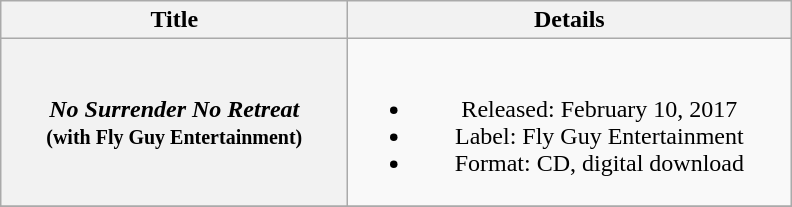<table class="wikitable plainrowheaders" style="text-align:center;">
<tr>
<th scope="col" style="width:14em;">Title</th>
<th scope="col" style="width:18em;">Details</th>
</tr>
<tr>
<th scope="row"><em>No Surrender No Retreat</em><br><small>(with Fly Guy Entertainment)</small></th>
<td><br><ul><li>Released: February 10, 2017</li><li>Label: Fly Guy Entertainment</li><li>Format: CD, digital download</li></ul></td>
</tr>
<tr>
</tr>
</table>
